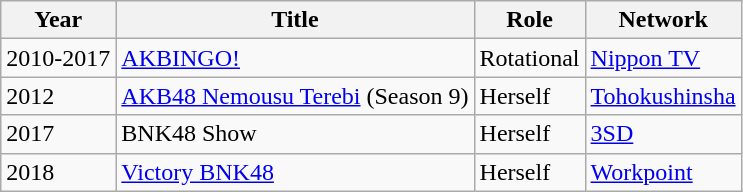<table class="wikitable">
<tr>
<th>Year</th>
<th>Title</th>
<th>Role</th>
<th>Network</th>
</tr>
<tr>
<td>2010-2017</td>
<td><a href='#'>AKBINGO!</a></td>
<td>Rotational</td>
<td><a href='#'>Nippon TV</a></td>
</tr>
<tr>
<td>2012</td>
<td><a href='#'>AKB48 Nemousu Terebi</a> (Season 9)</td>
<td>Herself</td>
<td><a href='#'>Tohokushinsha</a></td>
</tr>
<tr>
<td>2017</td>
<td>BNK48 Show</td>
<td>Herself</td>
<td><a href='#'>3SD</a></td>
</tr>
<tr>
<td>2018</td>
<td><a href='#'>Victory BNK48</a></td>
<td>Herself</td>
<td><a href='#'>Workpoint</a></td>
</tr>
</table>
